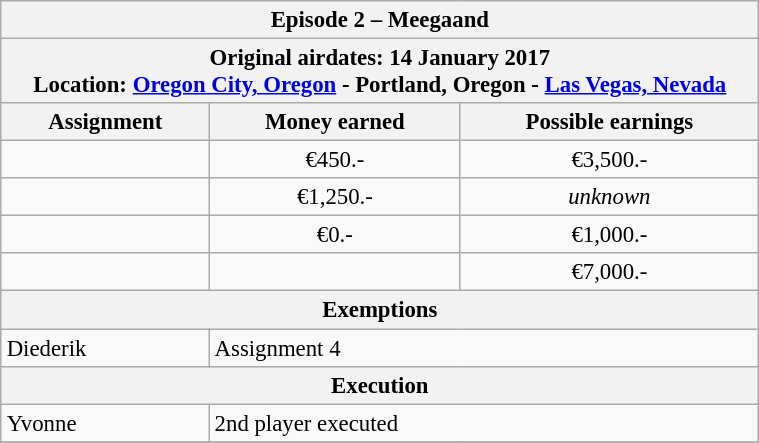<table class="wikitable" style="font-size: 95%; margin: 10px" align="right" width="40%">
<tr>
<th colspan=3>Episode 2 – Meegaand</th>
</tr>
<tr>
<th colspan=3>Original airdates: 14 January 2017<br>Location: <a href='#'>Oregon City, Oregon</a> - Portland, Oregon - <a href='#'>Las Vegas, Nevada</a></th>
</tr>
<tr>
<th>Assignment</th>
<th>Money earned</th>
<th>Possible earnings</th>
</tr>
<tr>
<td></td>
<td align="center">€450.-</td>
<td align="center">€3,500.-</td>
</tr>
<tr>
<td></td>
<td align="center">€1,250.-</td>
<td align="center"><em>unknown</em></td>
</tr>
<tr>
<td></td>
<td align="center">€0.-</td>
<td align="center">€1,000.-</td>
</tr>
<tr>
<td><strong></strong></td>
<td align="center"><strong></strong></td>
<td align="center">€7,000.-</td>
</tr>
<tr>
<th colspan=3>Exemptions</th>
</tr>
<tr>
<td>Diederik</td>
<td colspan=2>Assignment 4</td>
</tr>
<tr>
<th colspan=3>Execution</th>
</tr>
<tr>
<td>Yvonne</td>
<td colspan=2>2nd player executed</td>
</tr>
<tr>
</tr>
</table>
